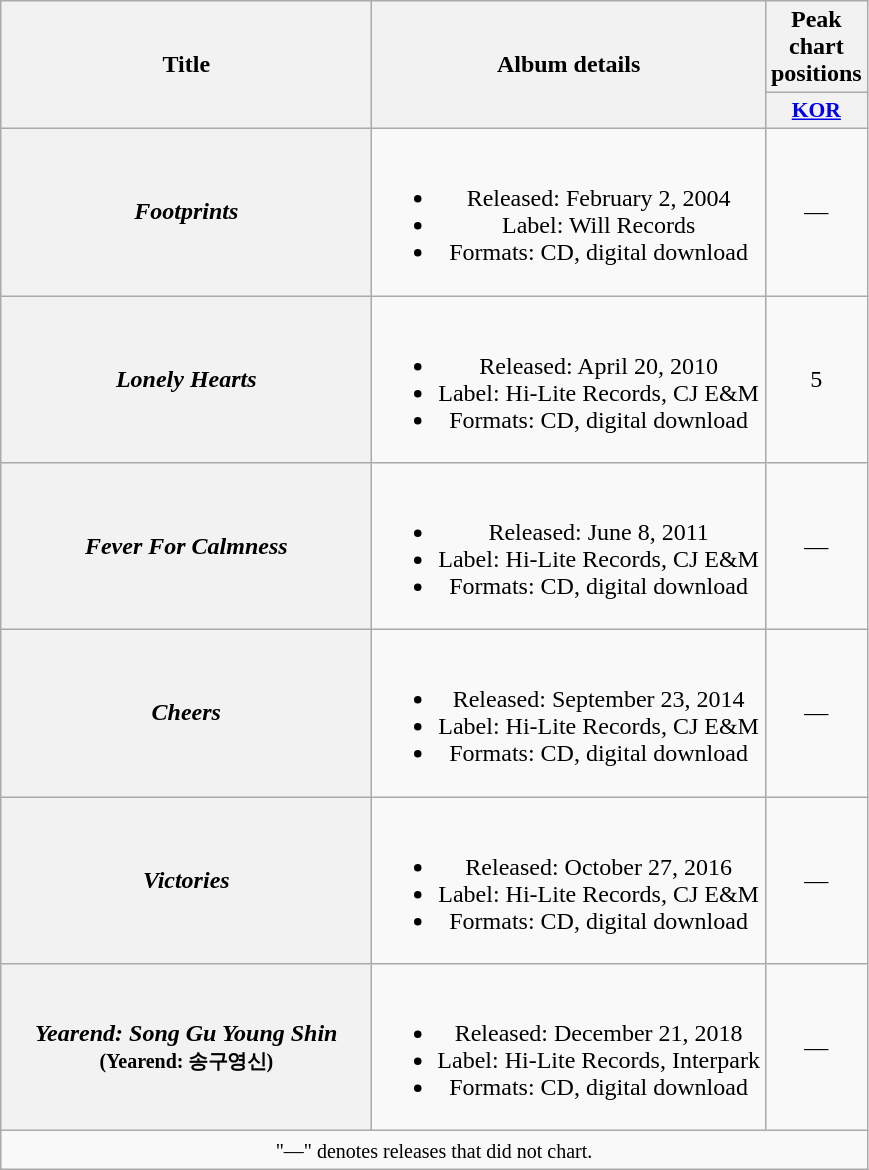<table class="wikitable plainrowheaders" style="text-align:center;">
<tr>
<th scope="col" rowspan="2" style="width:15em;">Title</th>
<th scope="col" rowspan="2">Album details</th>
<th scope="col" colspan="1">Peak chart positions</th>
</tr>
<tr>
<th scope="col" style="width:2.5em;font-size:90%;"><a href='#'>KOR</a><br></th>
</tr>
<tr>
<th scope="row"><em>Footprints</em></th>
<td><br><ul><li>Released: February 2, 2004</li><li>Label: Will Records</li><li>Formats: CD, digital download</li></ul></td>
<td>—</td>
</tr>
<tr>
<th scope="row"><em>Lonely Hearts</em></th>
<td><br><ul><li>Released: April 20, 2010</li><li>Label: Hi-Lite Records, CJ E&M</li><li>Formats: CD, digital download</li></ul></td>
<td>5</td>
</tr>
<tr>
<th scope="row"><em>Fever For Calmness</em></th>
<td><br><ul><li>Released: June 8, 2011</li><li>Label: Hi-Lite Records, CJ E&M</li><li>Formats: CD, digital download</li></ul></td>
<td>—</td>
</tr>
<tr>
<th scope="row"><em>Cheers</em></th>
<td><br><ul><li>Released: September 23, 2014</li><li>Label: Hi-Lite Records, CJ E&M</li><li>Formats: CD, digital download</li></ul></td>
<td>—</td>
</tr>
<tr>
<th scope="row"><em>Victories</em></th>
<td><br><ul><li>Released: October 27, 2016</li><li>Label: Hi-Lite Records, CJ E&M</li><li>Formats: CD, digital download</li></ul></td>
<td>—</td>
</tr>
<tr>
<th scope="row"><em>Yearend: Song Gu Young Shin</em> <small>(Yearend: 송구영신)</small></th>
<td><br><ul><li>Released: December 21, 2018</li><li>Label: Hi-Lite Records, Interpark</li><li>Formats: CD, digital download</li></ul></td>
<td>—</td>
</tr>
<tr>
<td colspan="3" align="center"><small>"—" denotes releases that did not chart.</small></td>
</tr>
</table>
